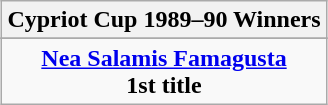<table class="wikitable" style="text-align:center;margin: 0 auto;">
<tr>
<th>Cypriot Cup 1989–90 Winners</th>
</tr>
<tr>
</tr>
<tr>
<td><strong><a href='#'>Nea Salamis Famagusta</a></strong><br><strong>1st title</strong></td>
</tr>
</table>
